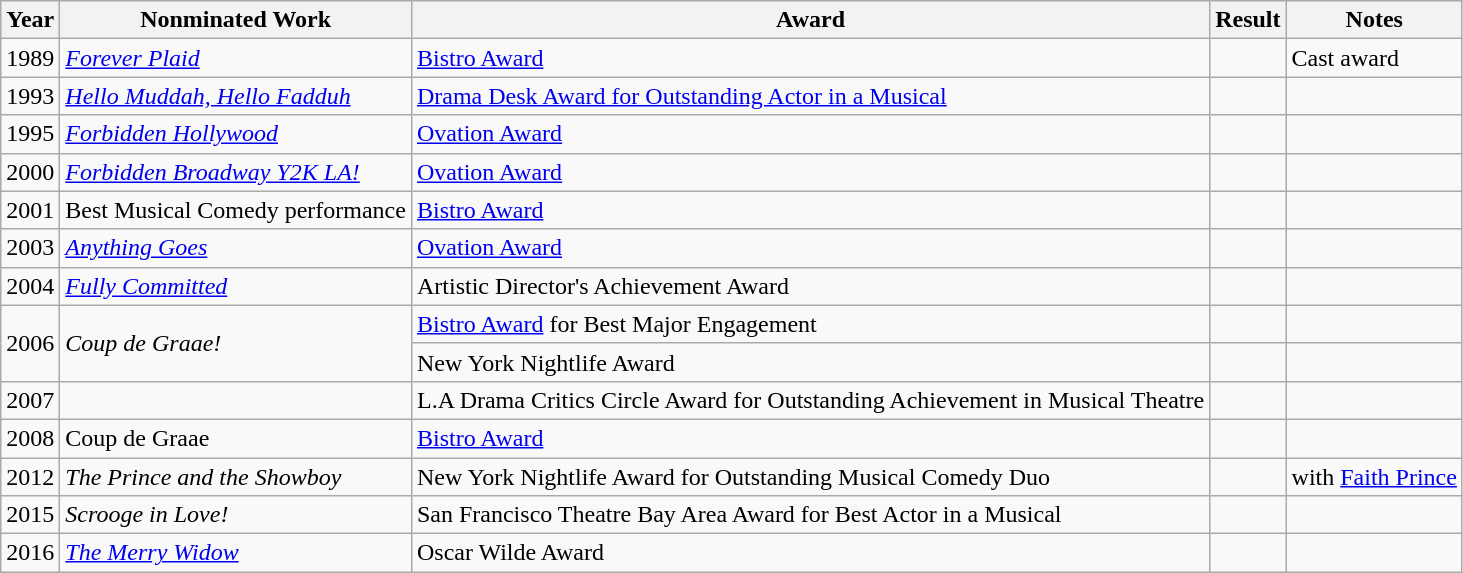<table class="wikitable">
<tr>
<th>Year</th>
<th>Nonminated Work</th>
<th>Award</th>
<th>Result</th>
<th>Notes</th>
</tr>
<tr>
<td>1989</td>
<td><em><a href='#'>Forever Plaid</a></em></td>
<td><a href='#'>Bistro Award</a></td>
<td></td>
<td>Cast award</td>
</tr>
<tr>
<td>1993</td>
<td><em><a href='#'>Hello Muddah, Hello Fadduh</a></em></td>
<td><a href='#'>Drama Desk Award for Outstanding Actor in a Musical</a></td>
<td></td>
<td></td>
</tr>
<tr>
<td>1995</td>
<td><em><a href='#'>Forbidden Hollywood</a></em></td>
<td><a href='#'>Ovation Award</a></td>
<td></td>
<td></td>
</tr>
<tr>
<td>2000</td>
<td><em><a href='#'>Forbidden Broadway Y2K LA!</a></em></td>
<td><a href='#'>Ovation Award</a></td>
<td></td>
<td></td>
</tr>
<tr>
<td>2001</td>
<td>Best Musical Comedy performance</td>
<td><a href='#'>Bistro Award</a></td>
<td></td>
<td></td>
</tr>
<tr>
<td>2003</td>
<td><em><a href='#'>Anything Goes</a></em></td>
<td><a href='#'>Ovation Award</a></td>
<td></td>
<td></td>
</tr>
<tr>
<td>2004</td>
<td><em><a href='#'>Fully Committed</a></em></td>
<td>Artistic Director's Achievement Award</td>
<td></td>
<td></td>
</tr>
<tr>
<td rowspan=2>2006</td>
<td rowspan=2><em>Coup de Graae!</em></td>
<td><a href='#'>Bistro Award</a> for Best Major Engagement</td>
<td></td>
<td></td>
</tr>
<tr>
<td>New York Nightlife Award</td>
<td></td>
<td></td>
</tr>
<tr>
<td>2007</td>
<td></td>
<td>L.A Drama Critics Circle Award for Outstanding Achievement in Musical Theatre</td>
<td></td>
<td></td>
</tr>
<tr>
<td>2008</td>
<td>Coup de Graae</td>
<td><a href='#'>Bistro Award</a></td>
<td></td>
<td></td>
</tr>
<tr>
<td>2012</td>
<td><em>The Prince and the Showboy</em></td>
<td>New York Nightlife Award for Outstanding Musical Comedy Duo</td>
<td></td>
<td>with <a href='#'>Faith Prince</a></td>
</tr>
<tr>
<td>2015</td>
<td><em>Scrooge in Love!</em></td>
<td>San Francisco Theatre Bay Area Award for Best Actor in a Musical</td>
<td></td>
<td></td>
</tr>
<tr>
<td>2016</td>
<td><em><a href='#'>The Merry Widow</a></em></td>
<td>Oscar Wilde Award</td>
<td></td>
<td></td>
</tr>
</table>
